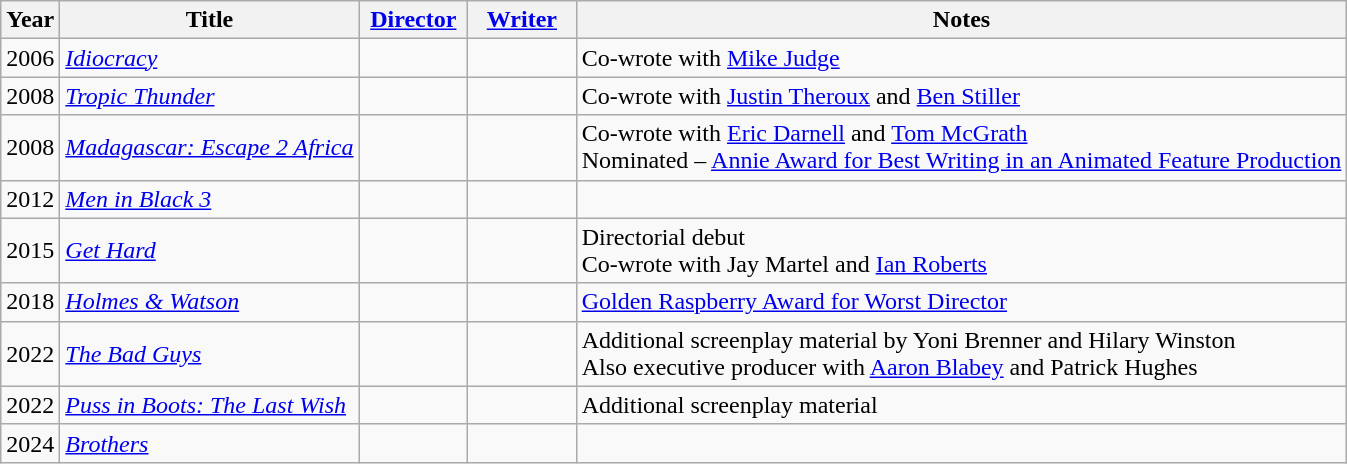<table class="wikitable">
<tr>
<th>Year</th>
<th>Title</th>
<th width="65"><a href='#'>Director</a></th>
<th width="65"><a href='#'>Writer</a></th>
<th>Notes</th>
</tr>
<tr>
<td>2006</td>
<td><em><a href='#'>Idiocracy</a></em></td>
<td></td>
<td></td>
<td>Co-wrote with <a href='#'>Mike Judge</a></td>
</tr>
<tr>
<td>2008</td>
<td><em><a href='#'>Tropic Thunder</a></em></td>
<td></td>
<td></td>
<td>Co-wrote with <a href='#'>Justin Theroux</a> and <a href='#'>Ben Stiller</a></td>
</tr>
<tr>
<td>2008</td>
<td><em><a href='#'>Madagascar: Escape 2 Africa</a></em></td>
<td></td>
<td></td>
<td>Co-wrote with <a href='#'>Eric Darnell</a> and <a href='#'>Tom McGrath</a><br>Nominated – <a href='#'>Annie Award for Best Writing in an Animated Feature Production</a></td>
</tr>
<tr>
<td>2012</td>
<td><em><a href='#'>Men in Black 3</a></em></td>
<td></td>
<td></td>
<td></td>
</tr>
<tr>
<td>2015</td>
<td><em><a href='#'>Get Hard</a></em></td>
<td></td>
<td></td>
<td>Directorial debut<br>Co-wrote with Jay Martel and <a href='#'>Ian Roberts</a></td>
</tr>
<tr>
<td>2018</td>
<td><em><a href='#'>Holmes & Watson</a></em></td>
<td></td>
<td></td>
<td><a href='#'>Golden Raspberry Award for Worst Director</a></td>
</tr>
<tr>
<td>2022</td>
<td><em><a href='#'>The Bad Guys</a></em></td>
<td></td>
<td></td>
<td>Additional screenplay material by Yoni Brenner and Hilary Winston<br>Also executive producer with <a href='#'>Aaron Blabey</a> and Patrick Hughes</td>
</tr>
<tr>
<td>2022</td>
<td><em><a href='#'>Puss in Boots: The Last Wish</a></em></td>
<td></td>
<td></td>
<td>Additional screenplay material</td>
</tr>
<tr>
<td>2024</td>
<td><em><a href='#'>Brothers</a></em></td>
<td></td>
<td></td>
<td></td>
</tr>
</table>
